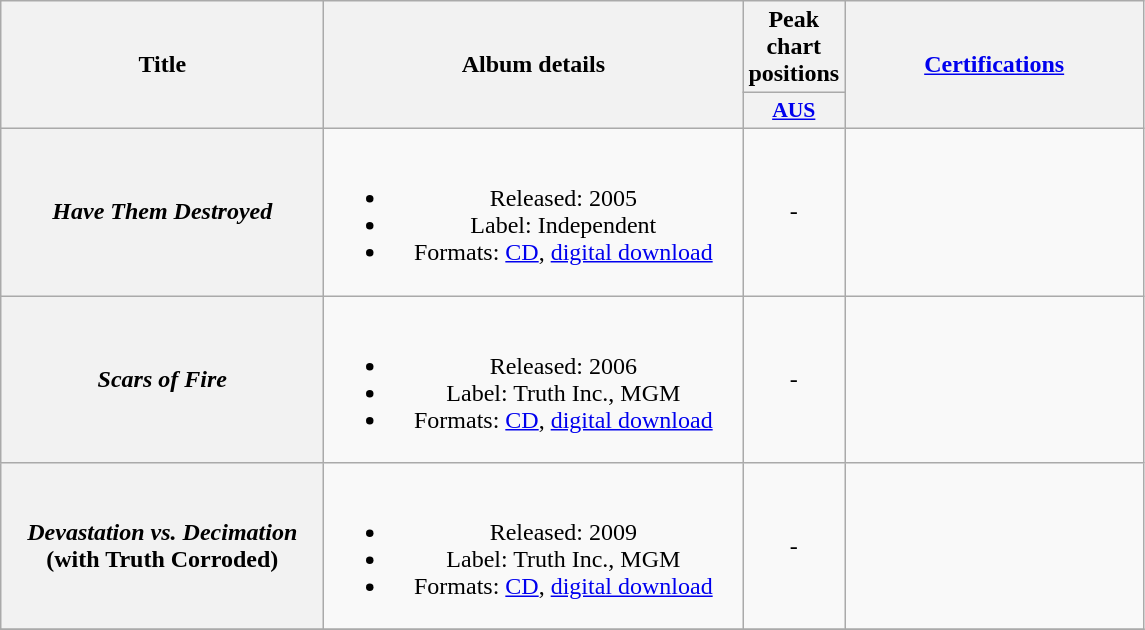<table class="wikitable plainrowheaders" style="text-align:center;">
<tr>
<th scope="col" rowspan="2" style="width:13em;">Title</th>
<th scope="col" rowspan="2" style="width:17em;">Album details</th>
<th scope="col" colspan="1">Peak chart positions</th>
<th scope="col" rowspan="2" style="width:12em;"><a href='#'>Certifications</a></th>
</tr>
<tr>
<th scope="col" style="width:3em;font-size:90%;"><a href='#'>AUS</a></th>
</tr>
<tr>
<th scope="row"><em>Have Them Destroyed</em></th>
<td><br><ul><li>Released: 2005</li><li>Label: Independent</li><li>Formats: <a href='#'>CD</a>, <a href='#'>digital download</a></li></ul></td>
<td>-</td>
<td></td>
</tr>
<tr>
<th scope="row"><em>Scars of Fire</em></th>
<td><br><ul><li>Released: 2006</li><li>Label: Truth Inc., MGM</li><li>Formats: <a href='#'>CD</a>, <a href='#'>digital download</a></li></ul></td>
<td>-</td>
<td></td>
</tr>
<tr>
<th scope="row"><em>Devastation vs. Decimation</em> (with Truth Corroded)</th>
<td><br><ul><li>Released: 2009</li><li>Label: Truth Inc., MGM</li><li>Formats: <a href='#'>CD</a>, <a href='#'>digital download</a></li></ul></td>
<td>-</td>
<td></td>
</tr>
<tr>
</tr>
</table>
